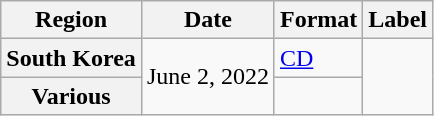<table class="wikitable plainrowheaders">
<tr>
<th scope="col">Region</th>
<th scope="col">Date</th>
<th scope="col">Format</th>
<th scope="col">Label</th>
</tr>
<tr>
<th scope="row">South Korea</th>
<td rowspan="2">June 2, 2022</td>
<td><a href='#'>CD</a></td>
<td rowspan="2"></td>
</tr>
<tr>
<th scope="row">Various </th>
<td></td>
</tr>
</table>
